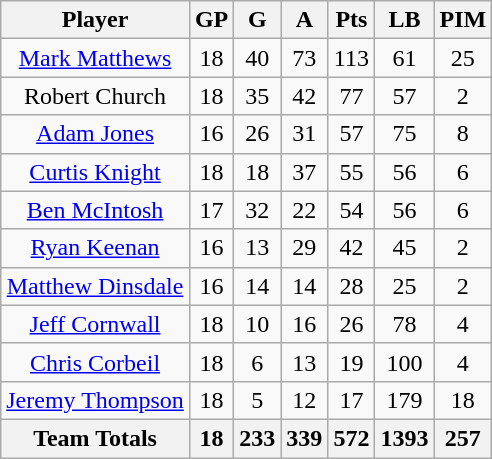<table class="wikitable sortable">
<tr>
<th>Player</th>
<th>GP</th>
<th>G</th>
<th>A</th>
<th>Pts</th>
<th>LB</th>
<th>PIM</th>
</tr>
<tr align=center>
<td><a href='#'>Mark Matthews</a></td>
<td>18</td>
<td>40</td>
<td>73</td>
<td>113</td>
<td>61</td>
<td>25</td>
</tr>
<tr align=center>
<td>Robert Church</td>
<td>18</td>
<td>35</td>
<td>42</td>
<td>77</td>
<td>57</td>
<td>2</td>
</tr>
<tr align=center>
<td><a href='#'>Adam Jones</a></td>
<td>16</td>
<td>26</td>
<td>31</td>
<td>57</td>
<td>75</td>
<td>8</td>
</tr>
<tr align=center>
<td><a href='#'>Curtis Knight</a></td>
<td>18</td>
<td>18</td>
<td>37</td>
<td>55</td>
<td>56</td>
<td>6</td>
</tr>
<tr align=center>
<td><a href='#'>Ben McIntosh</a></td>
<td>17</td>
<td>32</td>
<td>22</td>
<td>54</td>
<td>56</td>
<td>6</td>
</tr>
<tr align=center>
<td><a href='#'>Ryan Keenan</a></td>
<td>16</td>
<td>13</td>
<td>29</td>
<td>42</td>
<td>45</td>
<td>2</td>
</tr>
<tr align=center>
<td><a href='#'>Matthew Dinsdale</a></td>
<td>16</td>
<td>14</td>
<td>14</td>
<td>28</td>
<td>25</td>
<td>2</td>
</tr>
<tr align=center>
<td><a href='#'>Jeff Cornwall</a></td>
<td>18</td>
<td>10</td>
<td>16</td>
<td>26</td>
<td>78</td>
<td>4</td>
</tr>
<tr align=center>
<td><a href='#'>Chris Corbeil</a></td>
<td>18</td>
<td>6</td>
<td>13</td>
<td>19</td>
<td>100</td>
<td>4</td>
</tr>
<tr align=center>
<td><a href='#'>Jeremy Thompson</a></td>
<td>18</td>
<td>5</td>
<td>12</td>
<td>17</td>
<td>179</td>
<td>18</td>
</tr>
<tr align=center>
<th>Team Totals</th>
<th>18</th>
<th>233</th>
<th>339</th>
<th>572</th>
<th>1393</th>
<th>257</th>
</tr>
</table>
